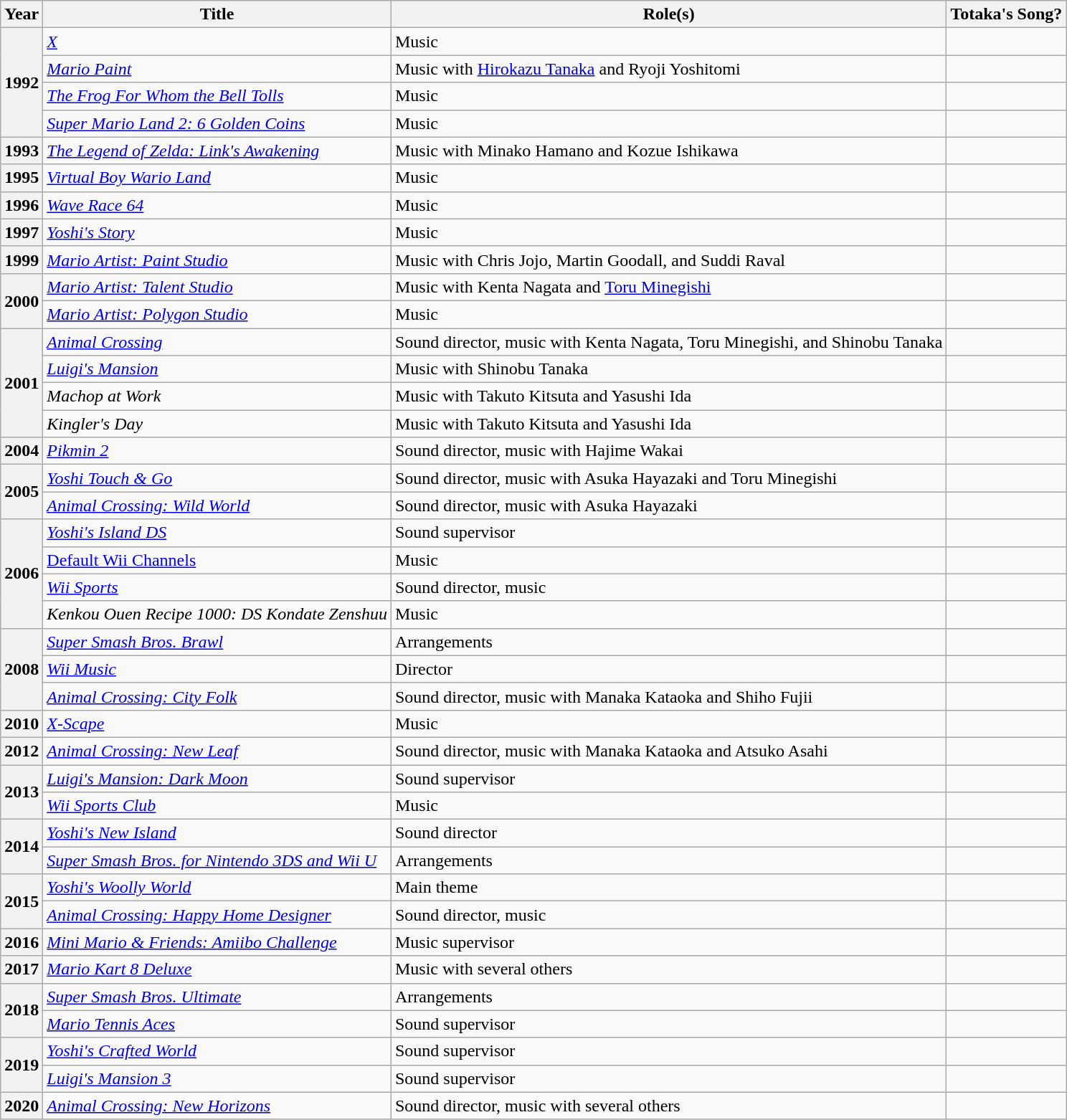<table class="wikitable sortable">
<tr>
<th>Year</th>
<th>Title</th>
<th>Role(s)</th>
<th>Totaka's Song?</th>
</tr>
<tr>
<th rowspan="4" scope="row">1992</th>
<td><em><a href='#'>X</a></em></td>
<td>Music</td>
<td></td>
</tr>
<tr>
<td><em><a href='#'>Mario Paint</a></em></td>
<td>Music with <a href='#'>Hirokazu Tanaka</a> and Ryoji Yoshitomi</td>
<td></td>
</tr>
<tr>
<td><em><a href='#'>The Frog For Whom the Bell Tolls</a></em></td>
<td>Music</td>
<td></td>
</tr>
<tr>
<td><em><a href='#'>Super Mario Land 2: 6 Golden Coins</a></em></td>
<td>Music</td>
<td></td>
</tr>
<tr>
<th scope="row">1993</th>
<td><em><a href='#'>The Legend of Zelda: Link's Awakening</a></em></td>
<td>Music with Minako Hamano and Kozue Ishikawa</td>
<td></td>
</tr>
<tr>
<th scope="row">1995</th>
<td><em><a href='#'>Virtual Boy Wario Land</a></em></td>
<td>Music</td>
<td></td>
</tr>
<tr>
<th scope="row">1996</th>
<td><em><a href='#'>Wave Race 64</a></em></td>
<td>Music</td>
<td></td>
</tr>
<tr>
<th scope="row">1997</th>
<td><em><a href='#'>Yoshi's Story</a></em></td>
<td>Music</td>
<td></td>
</tr>
<tr>
<th scope="row">1999</th>
<td><em><a href='#'>Mario Artist: Paint Studio</a></em></td>
<td>Music with Chris Jojo, Martin Goodall, and Suddi Raval</td>
<td></td>
</tr>
<tr>
<th rowspan="2" scope="row">2000</th>
<td><em><a href='#'>Mario Artist: Talent Studio</a></em></td>
<td>Music with Kenta Nagata and <a href='#'>Toru Minegishi</a></td>
<td></td>
</tr>
<tr>
<td><em><a href='#'>Mario Artist: Polygon Studio</a></em></td>
<td>Music</td>
<td></td>
</tr>
<tr>
<th rowspan="4" scope="row">2001</th>
<td><em><a href='#'>Animal Crossing</a></em></td>
<td>Sound director, music with Kenta Nagata, Toru Minegishi, and Shinobu Tanaka</td>
<td></td>
</tr>
<tr>
<td><em><a href='#'>Luigi's Mansion</a></em></td>
<td>Music with Shinobu Tanaka</td>
<td></td>
</tr>
<tr>
<td><em>Machop at Work</em></td>
<td>Music with Takuto Kitsuta and Yasushi Ida</td>
<td></td>
</tr>
<tr>
<td><em>Kingler's Day</em></td>
<td>Music with Takuto Kitsuta and Yasushi Ida</td>
<td></td>
</tr>
<tr>
<th scope="row">2004</th>
<td><em><a href='#'>Pikmin 2</a></em></td>
<td>Sound director, music with Hajime Wakai</td>
<td></td>
</tr>
<tr>
<th rowspan="2" scope="row">2005</th>
<td><em><a href='#'>Yoshi Touch & Go</a></em></td>
<td>Sound director, music with Asuka Hayazaki and Toru Minegishi</td>
<td></td>
</tr>
<tr>
<td><em><a href='#'>Animal Crossing: Wild World</a></em></td>
<td>Sound director, music with Asuka Hayazaki</td>
<td></td>
</tr>
<tr>
<th rowspan="4" scope="row">2006</th>
<td><em><a href='#'>Yoshi's Island DS</a></em></td>
<td>Sound supervisor</td>
<td></td>
</tr>
<tr>
<td><a href='#'>Default Wii Channels</a></td>
<td>Music</td>
<td></td>
</tr>
<tr>
<td><em><a href='#'>Wii Sports</a></em></td>
<td>Sound director, music</td>
<td></td>
</tr>
<tr>
<td><em>Kenkou Ouen Recipe 1000: DS Kondate Zenshuu</em></td>
<td>Music</td>
<td></td>
</tr>
<tr>
<th rowspan="3" scope="row">2008</th>
<td><em><a href='#'>Super Smash Bros. Brawl</a></em></td>
<td>Arrangements</td>
<td></td>
</tr>
<tr>
<td><em><a href='#'>Wii Music</a></em></td>
<td>Director</td>
<td></td>
</tr>
<tr>
<td><em><a href='#'>Animal Crossing: City Folk</a></em></td>
<td>Sound director, music with Manaka Kataoka and Shiho Fujii</td>
<td></td>
</tr>
<tr>
<th scope="row">2010</th>
<td><em><a href='#'>X-Scape</a></em></td>
<td>Music</td>
<td></td>
</tr>
<tr>
<th scope="row">2012</th>
<td><em><a href='#'>Animal Crossing: New Leaf</a></em></td>
<td>Sound director, music with Manaka Kataoka and Atsuko Asahi</td>
<td></td>
</tr>
<tr>
<th scope="row" rowspan="2">2013</th>
<td><em><a href='#'>Luigi's Mansion: Dark Moon</a></em></td>
<td>Sound supervisor</td>
<td></td>
</tr>
<tr>
<td><em><a href='#'>Wii Sports Club</a></em></td>
<td>Music</td>
<td></td>
</tr>
<tr>
<th rowspan="2" scope="row">2014</th>
<td><em><a href='#'>Yoshi's New Island</a></em></td>
<td>Sound director</td>
<td></td>
</tr>
<tr>
<td><em><a href='#'>Super Smash Bros. for Nintendo 3DS and Wii U</a></em></td>
<td>Arrangements</td>
<td></td>
</tr>
<tr>
<th rowspan="2" scope="row">2015</th>
<td><em><a href='#'>Yoshi's Woolly World</a></em></td>
<td>Main theme</td>
<td></td>
</tr>
<tr>
<td><em><a href='#'>Animal Crossing: Happy Home Designer</a></em></td>
<td>Sound director, music</td>
<td></td>
</tr>
<tr>
<th scope="row">2016</th>
<td><em><a href='#'>Mini Mario & Friends: Amiibo Challenge</a></em></td>
<td>Music supervisor</td>
<td></td>
</tr>
<tr>
<th scope="row">2017</th>
<td><em><a href='#'>Mario Kart 8 Deluxe</a></em></td>
<td>Music with several others</td>
<td></td>
</tr>
<tr>
<th rowspan="2" scope="row">2018</th>
<td><em><a href='#'>Super Smash Bros. Ultimate</a></em></td>
<td>Arrangements</td>
<td></td>
</tr>
<tr>
<td><em><a href='#'>Mario Tennis Aces</a></em></td>
<td>Sound supervisor</td>
<td></td>
</tr>
<tr>
<th rowspan="2" scope="row">2019</th>
<td><em><a href='#'>Yoshi's Crafted World</a></em></td>
<td>Sound supervisor</td>
<td></td>
</tr>
<tr>
<td><em><a href='#'>Luigi's Mansion 3</a></em></td>
<td>Sound supervisor</td>
<td></td>
</tr>
<tr>
<th scope="row">2020</th>
<td><em><a href='#'>Animal Crossing: New Horizons</a></em></td>
<td>Sound director, music with several others</td>
<td></td>
</tr>
</table>
